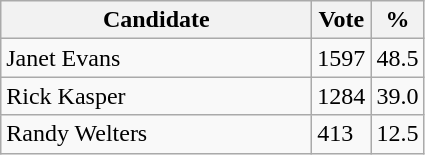<table class="wikitable">
<tr>
<th bgcolor="#DDDDFF" width="200px">Candidate</th>
<th bgcolor="#DDDDFF">Vote</th>
<th bgcolor="#DDDDFF">%</th>
</tr>
<tr>
<td>Janet Evans</td>
<td>1597</td>
<td>48.5</td>
</tr>
<tr>
<td>Rick Kasper</td>
<td>1284</td>
<td>39.0</td>
</tr>
<tr>
<td>Randy Welters</td>
<td>413</td>
<td>12.5</td>
</tr>
</table>
